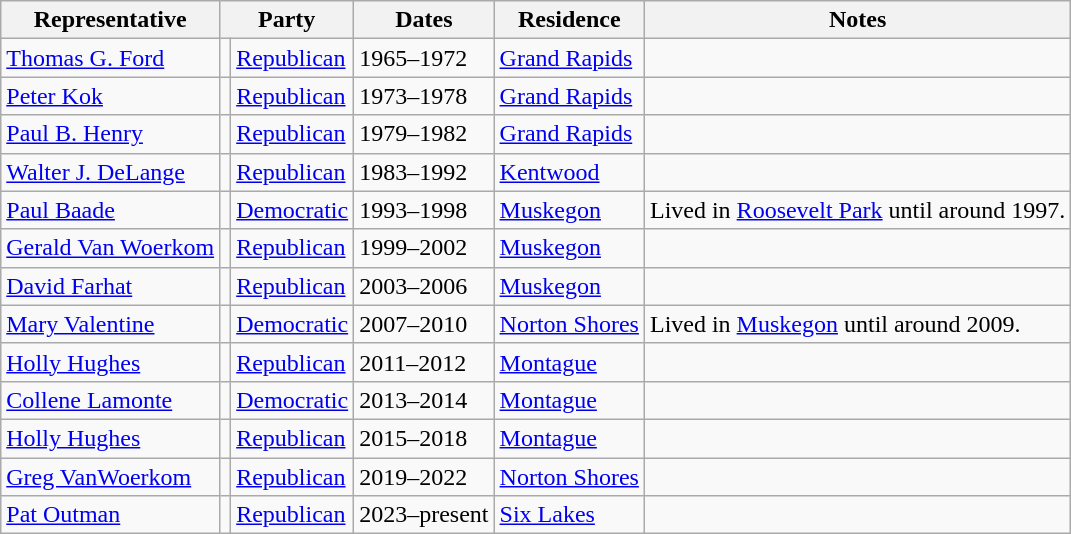<table class=wikitable>
<tr valign=bottom>
<th>Representative</th>
<th colspan="2">Party</th>
<th>Dates</th>
<th>Residence</th>
<th>Notes</th>
</tr>
<tr>
<td><a href='#'>Thomas G. Ford</a></td>
<td bgcolor=></td>
<td><a href='#'>Republican</a></td>
<td>1965–1972</td>
<td><a href='#'>Grand Rapids</a></td>
<td></td>
</tr>
<tr>
<td><a href='#'>Peter Kok</a></td>
<td bgcolor=></td>
<td><a href='#'>Republican</a></td>
<td>1973–1978</td>
<td><a href='#'>Grand Rapids</a></td>
<td></td>
</tr>
<tr>
<td><a href='#'>Paul B. Henry</a></td>
<td bgcolor=></td>
<td><a href='#'>Republican</a></td>
<td>1979–1982</td>
<td><a href='#'>Grand Rapids</a></td>
<td></td>
</tr>
<tr>
<td><a href='#'>Walter J. DeLange</a></td>
<td bgcolor=></td>
<td><a href='#'>Republican</a></td>
<td>1983–1992</td>
<td><a href='#'>Kentwood</a></td>
<td></td>
</tr>
<tr>
<td><a href='#'>Paul Baade</a></td>
<td bgcolor=></td>
<td><a href='#'>Democratic</a></td>
<td>1993–1998</td>
<td><a href='#'>Muskegon</a></td>
<td>Lived in <a href='#'>Roosevelt Park</a> until around 1997.</td>
</tr>
<tr>
<td><a href='#'>Gerald Van Woerkom</a></td>
<td bgcolor=></td>
<td><a href='#'>Republican</a></td>
<td>1999–2002</td>
<td><a href='#'>Muskegon</a></td>
<td></td>
</tr>
<tr>
<td><a href='#'>David Farhat</a></td>
<td bgcolor=></td>
<td><a href='#'>Republican</a></td>
<td>2003–2006</td>
<td><a href='#'>Muskegon</a></td>
<td></td>
</tr>
<tr>
<td><a href='#'>Mary Valentine</a></td>
<td bgcolor=></td>
<td><a href='#'>Democratic</a></td>
<td>2007–2010</td>
<td><a href='#'>Norton Shores</a></td>
<td>Lived in <a href='#'>Muskegon</a> until around 2009.</td>
</tr>
<tr>
<td><a href='#'>Holly Hughes</a></td>
<td bgcolor=></td>
<td><a href='#'>Republican</a></td>
<td>2011–2012</td>
<td><a href='#'>Montague</a></td>
<td></td>
</tr>
<tr>
<td><a href='#'>Collene Lamonte</a></td>
<td bgcolor=></td>
<td><a href='#'>Democratic</a></td>
<td>2013–2014</td>
<td><a href='#'>Montague</a></td>
<td></td>
</tr>
<tr>
<td><a href='#'>Holly Hughes</a></td>
<td bgcolor=></td>
<td><a href='#'>Republican</a></td>
<td>2015–2018</td>
<td><a href='#'>Montague</a></td>
<td></td>
</tr>
<tr>
<td><a href='#'>Greg VanWoerkom</a></td>
<td bgcolor=></td>
<td><a href='#'>Republican</a></td>
<td>2019–2022</td>
<td><a href='#'>Norton Shores</a></td>
<td></td>
</tr>
<tr>
<td><a href='#'>Pat Outman</a></td>
<td bgcolor=></td>
<td><a href='#'>Republican</a></td>
<td>2023–present</td>
<td><a href='#'>Six Lakes</a></td>
<td></td>
</tr>
</table>
